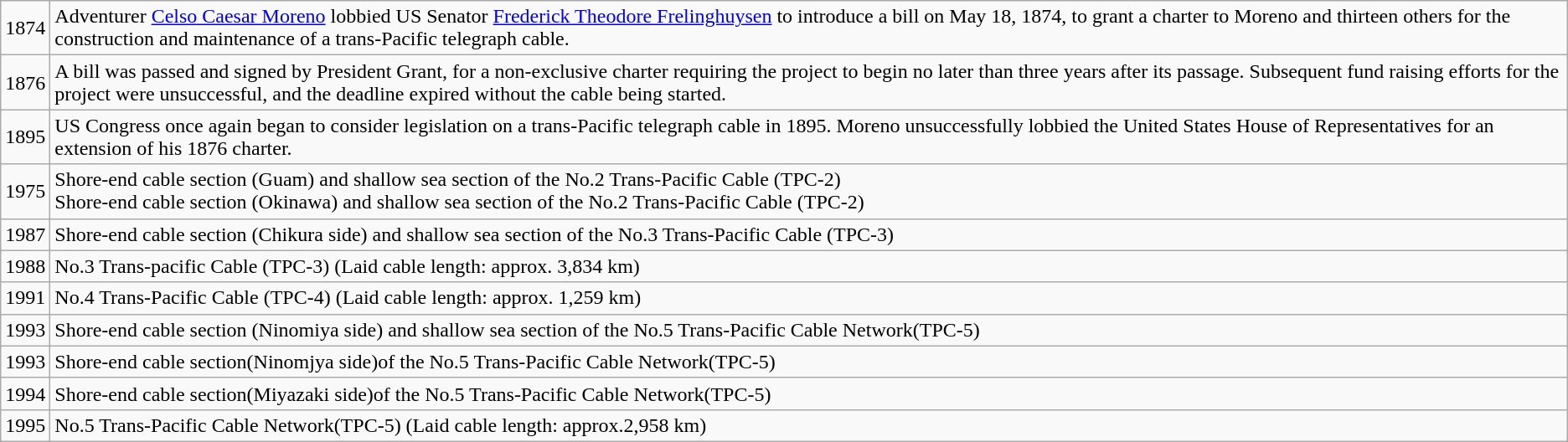<table class="wikitable">
<tr>
<td>1874</td>
<td>Adventurer <a href='#'>Celso Caesar Moreno</a> lobbied US Senator <a href='#'>Frederick Theodore Frelinghuysen</a> to introduce a bill on May 18, 1874, to grant a charter to Moreno and thirteen others for the construction and maintenance of a trans-Pacific telegraph cable.</td>
</tr>
<tr>
<td>1876</td>
<td>A bill was passed and signed by President Grant, for a non-exclusive charter requiring the project to begin no later than three years after its passage. Subsequent fund raising efforts for the project were unsuccessful, and the deadline expired without the cable being started.</td>
</tr>
<tr>
<td>1895</td>
<td>US Congress once again began to consider legislation on a trans-Pacific telegraph cable in 1895. Moreno unsuccessfully lobbied the United States House of Representatives for an extension of his 1876 charter.</td>
</tr>
<tr>
<td>1975</td>
<td>Shore-end cable section (Guam) and shallow sea section of the No.2 Trans-Pacific Cable (TPC-2)<br>Shore-end cable section (Okinawa) and shallow sea section of the No.2 Trans-Pacific Cable (TPC-2)</td>
</tr>
<tr>
<td>1987</td>
<td>Shore-end cable section (Chikura side) and shallow sea section of the No.3 Trans-Pacific Cable (TPC-3)</td>
</tr>
<tr>
<td>1988</td>
<td>No.3 Trans-pacific Cable (TPC-3) (Laid cable length: approx. 3,834 km)</td>
</tr>
<tr>
<td>1991</td>
<td>No.4 Trans-Pacific Cable (TPC-4) (Laid cable length: approx. 1,259 km)</td>
</tr>
<tr>
<td>1993</td>
<td>Shore-end cable section (Ninomiya side) and shallow sea section of the No.5 Trans-Pacific Cable Network(TPC-5)</td>
</tr>
<tr>
<td>1993</td>
<td>Shore-end cable section(Ninomjya side)of the No.5 Trans-Pacific Cable Network(TPC-5)</td>
</tr>
<tr>
<td>1994</td>
<td>Shore-end cable section(Miyazaki side)of the No.5 Trans-Pacific Cable Network(TPC-5)</td>
</tr>
<tr>
<td>1995</td>
<td>No.5 Trans-Pacific Cable Network(TPC-5) (Laid cable length: approx.2,958 km)</td>
</tr>
</table>
